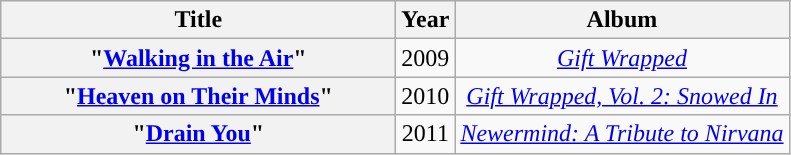<table class="wikitable plainrowheaders" style="text-align:center;">
<tr>
<th scope="col" style="width:16em;">Title</th>
<th scope="col">Year</th>
<th scope="col">Album</th>
</tr>
<tr>
<th scope="row">"<a href='#'>Walking in the Air</a>"</th>
<td>2009</td>
<td><em><a href='#'>Gift Wrapped</a></em></td>
</tr>
<tr>
<th scope="row">"<a href='#'>Heaven on Their Minds</a>"</th>
<td>2010</td>
<td><em><a href='#'>Gift Wrapped, Vol. 2: Snowed In</a></em></td>
</tr>
<tr>
<th scope="row">"<a href='#'>Drain You</a>"</th>
<td>2011</td>
<td><em><a href='#'>Newermind: A Tribute to Nirvana</a></em></td>
</tr>
</table>
